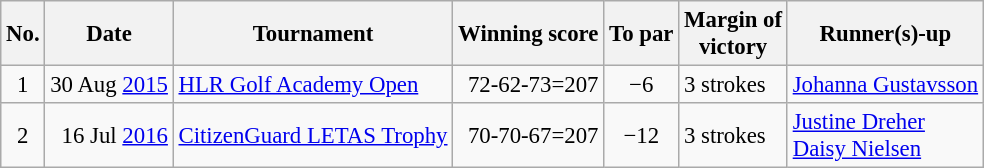<table class="wikitable " style="font-size:95%;">
<tr>
<th>No.</th>
<th>Date</th>
<th>Tournament</th>
<th>Winning score</th>
<th>To par</th>
<th>Margin of<br>victory</th>
<th>Runner(s)-up</th>
</tr>
<tr>
<td align=center>1</td>
<td align=right>30 Aug <a href='#'>2015</a></td>
<td><a href='#'>HLR Golf Academy Open</a></td>
<td align=right>72-62-73=207</td>
<td align=center>−6</td>
<td>3 strokes</td>
<td> <a href='#'>Johanna Gustavsson</a></td>
</tr>
<tr>
<td align=center>2</td>
<td align=right>16 Jul <a href='#'>2016</a></td>
<td><a href='#'>CitizenGuard LETAS Trophy</a></td>
<td align=right>70-70-67=207</td>
<td align=center>−12</td>
<td>3 strokes</td>
<td> <a href='#'>Justine Dreher</a><br> <a href='#'>Daisy Nielsen</a></td>
</tr>
</table>
